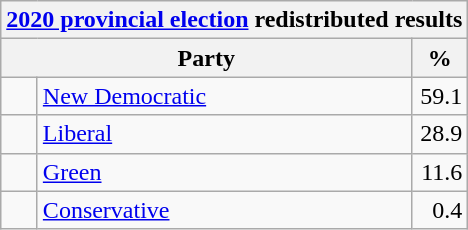<table class="wikitable">
<tr>
<th colspan="4"><a href='#'>2020 provincial election</a> redistributed results</th>
</tr>
<tr>
<th bgcolor="#DDDDFF" width="130px" colspan="2">Party</th>
<th bgcolor="#DDDDFF" width="30px">%</th>
</tr>
<tr>
<td> </td>
<td><a href='#'>New Democratic</a></td>
<td align=right>59.1</td>
</tr>
<tr>
<td> </td>
<td><a href='#'>Liberal</a></td>
<td align=right>28.9</td>
</tr>
<tr>
<td> </td>
<td><a href='#'>Green</a></td>
<td align=right>11.6</td>
</tr>
<tr>
<td> </td>
<td><a href='#'>Conservative</a></td>
<td align=right>0.4</td>
</tr>
</table>
